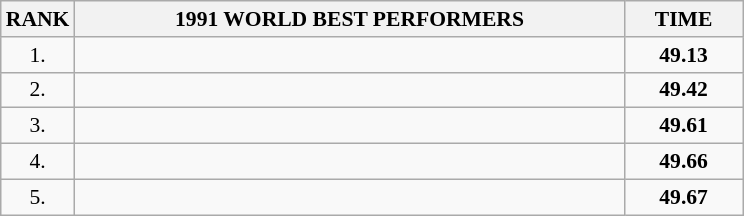<table class="wikitable" style="border-collapse: collapse; font-size: 90%;">
<tr>
<th>RANK</th>
<th align="center" style="width: 25em">1991 WORLD BEST PERFORMERS</th>
<th align="center" style="width: 5em">TIME</th>
</tr>
<tr>
<td align="center">1.</td>
<td></td>
<td align="center"><strong>49.13</strong></td>
</tr>
<tr>
<td align="center">2.</td>
<td></td>
<td align="center"><strong>49.42</strong></td>
</tr>
<tr>
<td align="center">3.</td>
<td></td>
<td align="center"><strong>49.61</strong></td>
</tr>
<tr>
<td align="center">4.</td>
<td></td>
<td align="center"><strong>49.66</strong></td>
</tr>
<tr>
<td align="center">5.</td>
<td></td>
<td align="center"><strong>49.67</strong></td>
</tr>
</table>
